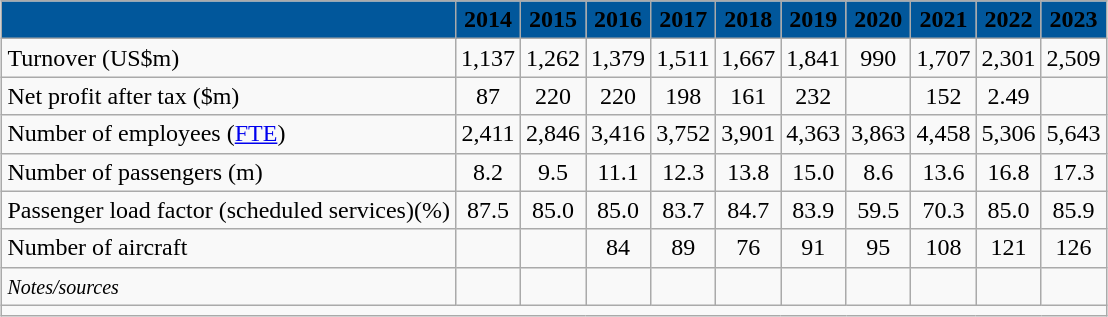<table class="wikitable" style="margin:auto; text-align:center;">
<tr>
<th style="background: #01579b;"></th>
<th style="background: #01579b;"><span>2014</span></th>
<th style="background: #01579b;"><span>2015</span></th>
<th style="background: #01579b;"><span>2016</span></th>
<th style="background: #01579b;"><span>2017</span></th>
<th style="background: #01579b;"><span>2018</span></th>
<th style="background: #01579b;"><span>2019</span></th>
<th style="background: #01579b;"><span>2020</span></th>
<th style="background: #01579b;"><span>2021</span></th>
<th style="background: #01579b;"><span>2022</span></th>
<th style="background: #01579b;"><span>2023</span></th>
</tr>
<tr>
<td align=left>Turnover (US$m)</td>
<td>1,137</td>
<td>1,262</td>
<td>1,379</td>
<td>1,511</td>
<td>1,667</td>
<td>1,841</td>
<td>990</td>
<td>1,707</td>
<td>2,301</td>
<td>2,509</td>
</tr>
<tr>
<td align=left>Net profit after tax ($m)</td>
<td>87</td>
<td>220</td>
<td>220</td>
<td>198</td>
<td>161</td>
<td>232</td>
<td></td>
<td>152</td>
<td>2.49</td>
<td></td>
</tr>
<tr>
<td align=left>Number of employees (<a href='#'>FTE</a>)</td>
<td>2,411</td>
<td>2,846</td>
<td>3,416</td>
<td>3,752</td>
<td>3,901</td>
<td>4,363</td>
<td>3,863</td>
<td>4,458</td>
<td>5,306</td>
<td>5,643</td>
</tr>
<tr>
<td align=left>Number of passengers (m)</td>
<td>8.2</td>
<td>9.5</td>
<td>11.1</td>
<td>12.3</td>
<td>13.8</td>
<td>15.0</td>
<td>8.6</td>
<td>13.6</td>
<td>16.8</td>
<td>17.3</td>
</tr>
<tr>
<td align=left>Passenger load factor (scheduled services)(%)</td>
<td>87.5</td>
<td>85.0</td>
<td>85.0</td>
<td>83.7</td>
<td>84.7</td>
<td>83.9</td>
<td>59.5</td>
<td>70.3</td>
<td>85.0</td>
<td>85.9</td>
</tr>
<tr>
<td align=left>Number of aircraft</td>
<td></td>
<td></td>
<td>84</td>
<td>89</td>
<td>76</td>
<td>91</td>
<td>95</td>
<td>108</td>
<td>121</td>
<td>126</td>
</tr>
<tr>
<td align=left><small><em>Notes/sources</em></small></td>
<td align="center"></td>
<td align="center"></td>
<td align="center"></td>
<td align="center"></td>
<td align="center"></td>
<td align="center"></td>
<td align="center"></td>
<td></td>
<td></td>
<td></td>
</tr>
<tr>
<td colspan="11" style="text-align:left;"></td>
</tr>
</table>
